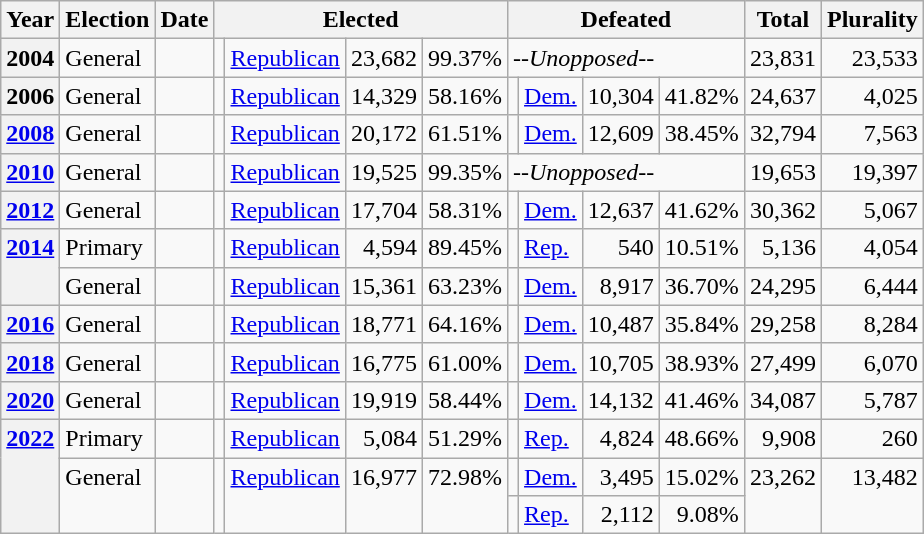<table class=wikitable>
<tr>
<th>Year</th>
<th>Election</th>
<th>Date</th>
<th ! colspan="4">Elected</th>
<th ! colspan="4">Defeated</th>
<th>Total</th>
<th>Plurality</th>
</tr>
<tr>
<th valign="top">2004</th>
<td valign="top">General</td>
<td valign="top"></td>
<td valign="top"></td>
<td valign="top" ><a href='#'>Republican</a></td>
<td valign="top" align="right">23,682</td>
<td valign="top" align="right">99.37%</td>
<td colspan="4"><em>--Unopposed--</em></td>
<td valign="top" align="right">23,831</td>
<td valign="top" align="right">23,533</td>
</tr>
<tr>
<th valign="top">2006</th>
<td valign="top">General</td>
<td valign="top"></td>
<td valign="top"></td>
<td valign="top" ><a href='#'>Republican</a></td>
<td valign="top" align="right">14,329</td>
<td valign="top" align="right">58.16%</td>
<td valign="top"></td>
<td valign="top" ><a href='#'>Dem.</a></td>
<td valign="top" align="right">10,304</td>
<td valign="top" align="right">41.82%</td>
<td valign="top" align="right">24,637</td>
<td valign="top" align="right">4,025</td>
</tr>
<tr>
<th valign="top"><a href='#'>2008</a></th>
<td valign="top">General</td>
<td valign="top"></td>
<td valign="top"></td>
<td valign="top" ><a href='#'>Republican</a></td>
<td valign="top" align="right">20,172</td>
<td valign="top" align="right">61.51%</td>
<td valign="top"></td>
<td valign="top" ><a href='#'>Dem.</a></td>
<td valign="top" align="right">12,609</td>
<td valign="top" align="right">38.45%</td>
<td valign="top" align="right">32,794</td>
<td valign="top" align="right">7,563</td>
</tr>
<tr>
<th valign="top"><a href='#'>2010</a></th>
<td valign="top">General</td>
<td valign="top"></td>
<td valign="top"></td>
<td valign="top" ><a href='#'>Republican</a></td>
<td valign="top" align="right">19,525</td>
<td valign="top" align="right">99.35%</td>
<td colspan="4"><em>--Unopposed--</em></td>
<td valign="top" align="right">19,653</td>
<td valign="top" align="right">19,397</td>
</tr>
<tr>
<th valign="top"><a href='#'>2012</a></th>
<td valign="top">General</td>
<td valign="top"></td>
<td valign="top"></td>
<td valign="top" ><a href='#'>Republican</a></td>
<td valign="top" align="right">17,704</td>
<td valign="top" align="right">58.31%</td>
<td valign="top"></td>
<td valign="top" ><a href='#'>Dem.</a></td>
<td valign="top" align="right">12,637</td>
<td valign="top" align="right">41.62%</td>
<td valign="top" align="right">30,362</td>
<td valign="top" align="right">5,067</td>
</tr>
<tr>
<th rowspan="2" valign="top"><a href='#'>2014</a></th>
<td valign="top">Primary</td>
<td valign="top"></td>
<td valign="top"></td>
<td valign="top" ><a href='#'>Republican</a></td>
<td valign="top" align="right">4,594</td>
<td valign="top" align="right">89.45%</td>
<td valign="top"></td>
<td valign="top" ><a href='#'>Rep.</a></td>
<td valign="top" align="right">540</td>
<td valign="top" align="right">10.51%</td>
<td valign="top" align="right">5,136</td>
<td valign="top" align="right">4,054</td>
</tr>
<tr>
<td valign="top">General</td>
<td valign="top"></td>
<td valign="top"></td>
<td valign="top" ><a href='#'>Republican</a></td>
<td valign="top" align="right">15,361</td>
<td valign="top" align="right">63.23%</td>
<td valign="top"></td>
<td valign="top" ><a href='#'>Dem.</a></td>
<td valign="top" align="right">8,917</td>
<td valign="top" align="right">36.70%</td>
<td valign="top" align="right">24,295</td>
<td valign="top" align="right">6,444</td>
</tr>
<tr>
<th valign="top"><a href='#'>2016</a></th>
<td valign="top">General</td>
<td valign="top"></td>
<td valign="top"></td>
<td valign="top" ><a href='#'>Republican</a></td>
<td valign="top" align="right">18,771</td>
<td valign="top" align="right">64.16%</td>
<td valign="top"></td>
<td valign="top" ><a href='#'>Dem.</a></td>
<td valign="top" align="right">10,487</td>
<td valign="top" align="right">35.84%</td>
<td valign="top" align="right">29,258</td>
<td valign="top" align="right">8,284</td>
</tr>
<tr>
<th valign="top"><a href='#'>2018</a></th>
<td valign="top">General</td>
<td valign="top"></td>
<td valign="top"></td>
<td valign="top" ><a href='#'>Republican</a></td>
<td valign="top" align="right">16,775</td>
<td valign="top" align="right">61.00%</td>
<td valign="top"></td>
<td valign="top" ><a href='#'>Dem.</a></td>
<td valign="top" align="right">10,705</td>
<td valign="top" align="right">38.93%</td>
<td valign="top" align="right">27,499</td>
<td valign="top" align="right">6,070</td>
</tr>
<tr>
<th valign="top"><a href='#'>2020</a></th>
<td valign="top">General</td>
<td valign="top"></td>
<td valign="top"></td>
<td valign="top" ><a href='#'>Republican</a></td>
<td valign="top" align="right">19,919</td>
<td valign="top" align="right">58.44%</td>
<td valign="top"></td>
<td valign="top" ><a href='#'>Dem.</a></td>
<td valign="top" align="right">14,132</td>
<td valign="top" align="right">41.46%</td>
<td valign="top" align="right">34,087</td>
<td valign="top" align="right">5,787</td>
</tr>
<tr>
<th rowspan="3" valign="top"><a href='#'>2022</a></th>
<td valign="top">Primary</td>
<td valign="top"></td>
<td valign="top"></td>
<td valign="top" ><a href='#'>Republican</a></td>
<td valign="top" align="right">5,084</td>
<td valign="top" align="right">51.29%</td>
<td valign="top"></td>
<td valign="top" ><a href='#'>Rep.</a></td>
<td valign="top" align="right">4,824</td>
<td valign="top" align="right">48.66%</td>
<td valign="top" align="right">9,908</td>
<td valign="top" align="right">260</td>
</tr>
<tr>
<td rowspan="2" valign="top">General</td>
<td rowspan="2" valign="top"></td>
<td rowspan="2" valign="top"></td>
<td rowspan="2" valign="top" ><a href='#'>Republican</a></td>
<td rowspan="2" valign="top" align="right">16,977</td>
<td rowspan="2" valign="top" align="right">72.98%</td>
<td valign="top"></td>
<td valign="top" ><a href='#'>Dem.</a></td>
<td valign="top" align="right">3,495</td>
<td valign="top" align="right">15.02%</td>
<td rowspan="2" valign="top" align="right">23,262</td>
<td rowspan="2" valign="top" align="right">13,482</td>
</tr>
<tr>
<td valign="top"></td>
<td valign="top" ><a href='#'>Rep.</a></td>
<td valign="top" align="right">2,112</td>
<td valign="top" align="right">9.08%</td>
</tr>
</table>
